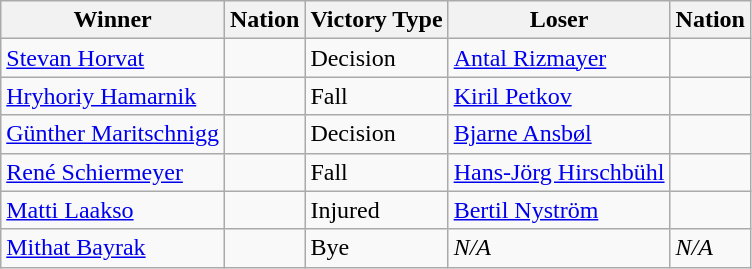<table class="wikitable sortable" style="text-align:left;">
<tr>
<th>Winner</th>
<th>Nation</th>
<th>Victory Type</th>
<th>Loser</th>
<th>Nation</th>
</tr>
<tr>
<td><a href='#'>Stevan Horvat</a></td>
<td></td>
<td>Decision</td>
<td><a href='#'>Antal Rizmayer</a></td>
<td></td>
</tr>
<tr>
<td><a href='#'>Hryhoriy Hamarnik</a></td>
<td></td>
<td>Fall</td>
<td><a href='#'>Kiril Petkov</a></td>
<td></td>
</tr>
<tr>
<td><a href='#'>Günther Maritschnigg</a></td>
<td></td>
<td>Decision</td>
<td><a href='#'>Bjarne Ansbøl</a></td>
<td></td>
</tr>
<tr>
<td><a href='#'>René Schiermeyer</a></td>
<td></td>
<td>Fall</td>
<td><a href='#'>Hans-Jörg Hirschbühl</a></td>
<td></td>
</tr>
<tr>
<td><a href='#'>Matti Laakso</a></td>
<td></td>
<td>Injured</td>
<td><a href='#'>Bertil Nyström</a></td>
<td></td>
</tr>
<tr>
<td><a href='#'>Mithat Bayrak</a></td>
<td></td>
<td>Bye</td>
<td><em>N/A</em></td>
<td><em>N/A</em></td>
</tr>
</table>
